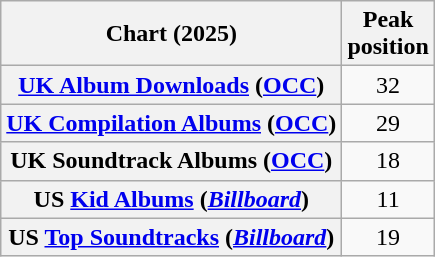<table class="wikitable sortable plainrowheaders" style="text-align:center">
<tr>
<th scope="col">Chart (2025)</th>
<th scope="col">Peak<br>position</th>
</tr>
<tr>
<th scope="row"><a href='#'>UK Album Downloads</a> (<a href='#'>OCC</a>)</th>
<td>32</td>
</tr>
<tr>
<th scope="row"><a href='#'>UK Compilation Albums</a> (<a href='#'>OCC</a>)</th>
<td>29</td>
</tr>
<tr>
<th scope="row">UK Soundtrack Albums (<a href='#'>OCC</a>)</th>
<td>18</td>
</tr>
<tr>
<th scope="row">US <a href='#'>Kid Albums</a> (<a href='#'><em>Billboard</em></a>)</th>
<td>11</td>
</tr>
<tr>
<th scope="row">US <a href='#'>Top Soundtracks</a> (<em><a href='#'>Billboard</a></em>)</th>
<td>19</td>
</tr>
</table>
